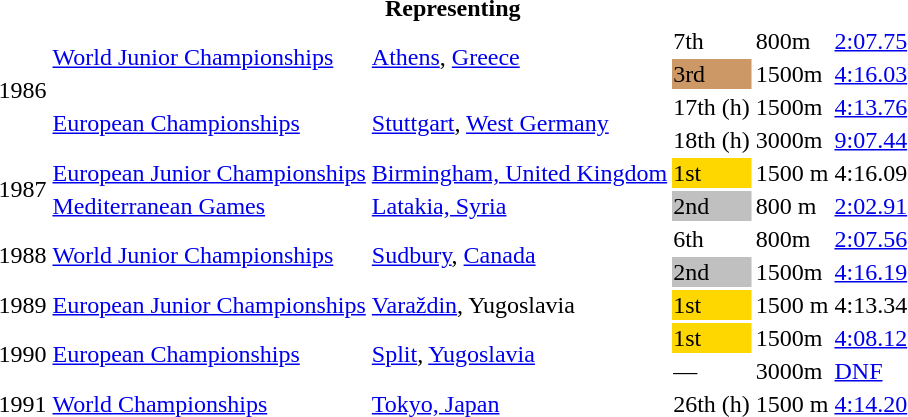<table>
<tr>
<th colspan="6">Representing </th>
</tr>
<tr>
<td rowspan=4>1986</td>
<td rowspan=2><a href='#'>World Junior Championships</a></td>
<td rowspan=2><a href='#'>Athens</a>, <a href='#'>Greece</a></td>
<td>7th</td>
<td>800m</td>
<td><a href='#'>2:07.75</a></td>
</tr>
<tr>
<td bgcolor="cc9966">3rd</td>
<td>1500m</td>
<td><a href='#'>4:16.03</a></td>
</tr>
<tr>
<td rowspan=2><a href='#'>European Championships</a></td>
<td rowspan=2><a href='#'>Stuttgart</a>, <a href='#'>West Germany</a></td>
<td>17th (h)</td>
<td>1500m</td>
<td><a href='#'>4:13.76</a></td>
</tr>
<tr>
<td>18th (h)</td>
<td>3000m</td>
<td><a href='#'>9:07.44</a></td>
</tr>
<tr>
<td rowspan=2>1987</td>
<td><a href='#'>European Junior Championships</a></td>
<td><a href='#'>Birmingham, United Kingdom</a></td>
<td bgcolor=gold>1st</td>
<td>1500 m</td>
<td>4:16.09</td>
</tr>
<tr>
<td><a href='#'>Mediterranean Games</a></td>
<td><a href='#'>Latakia, Syria</a></td>
<td bgcolor=silver>2nd</td>
<td>800 m</td>
<td><a href='#'>2:02.91</a></td>
</tr>
<tr>
<td rowspan=2>1988</td>
<td rowspan=2><a href='#'>World Junior Championships</a></td>
<td rowspan=2><a href='#'>Sudbury</a>, <a href='#'>Canada</a></td>
<td>6th</td>
<td>800m</td>
<td><a href='#'>2:07.56</a></td>
</tr>
<tr>
<td bgcolor=silver>2nd</td>
<td>1500m</td>
<td><a href='#'>4:16.19</a></td>
</tr>
<tr>
<td>1989</td>
<td><a href='#'>European Junior Championships</a></td>
<td><a href='#'>Varaždin</a>, Yugoslavia</td>
<td bgcolor=gold>1st</td>
<td>1500 m</td>
<td>4:13.34</td>
</tr>
<tr>
<td rowspan=2>1990</td>
<td rowspan=2><a href='#'>European Championships</a></td>
<td rowspan=2><a href='#'>Split</a>, <a href='#'>Yugoslavia</a></td>
<td bgcolor=gold>1st</td>
<td>1500m</td>
<td><a href='#'>4:08.12</a></td>
</tr>
<tr>
<td>—</td>
<td>3000m</td>
<td><a href='#'>DNF</a></td>
</tr>
<tr>
<td>1991</td>
<td><a href='#'>World Championships</a></td>
<td><a href='#'>Tokyo, Japan</a></td>
<td>26th (h)</td>
<td>1500 m</td>
<td><a href='#'>4:14.20</a></td>
</tr>
</table>
